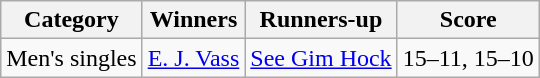<table class="wikitable">
<tr>
<th>Category</th>
<th>Winners</th>
<th>Runners-up</th>
<th>Score</th>
</tr>
<tr>
<td>Men's singles</td>
<td> <a href='#'>E. J. Vass</a></td>
<td> <a href='#'>See Gim Hock</a></td>
<td>15–11, 15–10</td>
</tr>
</table>
